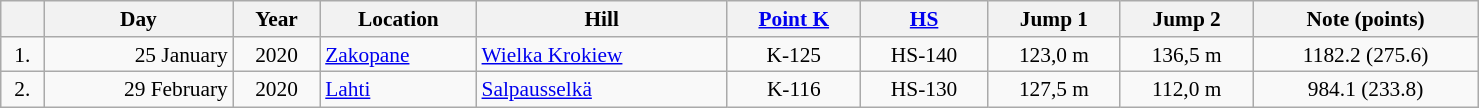<table width=78% style="font-size: 89%; text-align:center" class=wikitable>
<tr>
<th></th>
<th>Day</th>
<th>Year</th>
<th>Location</th>
<th>Hill</th>
<th><a href='#'>Point K</a></th>
<th><a href='#'>HS</a></th>
<th>Jump 1</th>
<th>Jump 2</th>
<th>Note (points)</th>
</tr>
<tr>
<td>1.</td>
<td align=right>25 January</td>
<td>2020</td>
<td align=left><a href='#'>Zakopane</a></td>
<td align=left><a href='#'>Wielka Krokiew</a></td>
<td>K-125</td>
<td>HS-140</td>
<td>123,0 m</td>
<td>136,5 m</td>
<td>1182.2 (275.6)</td>
</tr>
<tr>
<td>2.</td>
<td align=right>29 February</td>
<td>2020</td>
<td align=left><a href='#'>Lahti</a></td>
<td align=left><a href='#'>Salpausselkä</a></td>
<td>K-116</td>
<td>HS-130</td>
<td>127,5 m</td>
<td>112,0 m</td>
<td>984.1 (233.8)</td>
</tr>
</table>
